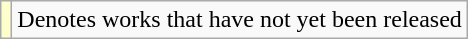<table class="wikitable">
<tr>
<td style="background:#FFFFCC;"></td>
<td>Denotes works that have not yet been released</td>
</tr>
</table>
